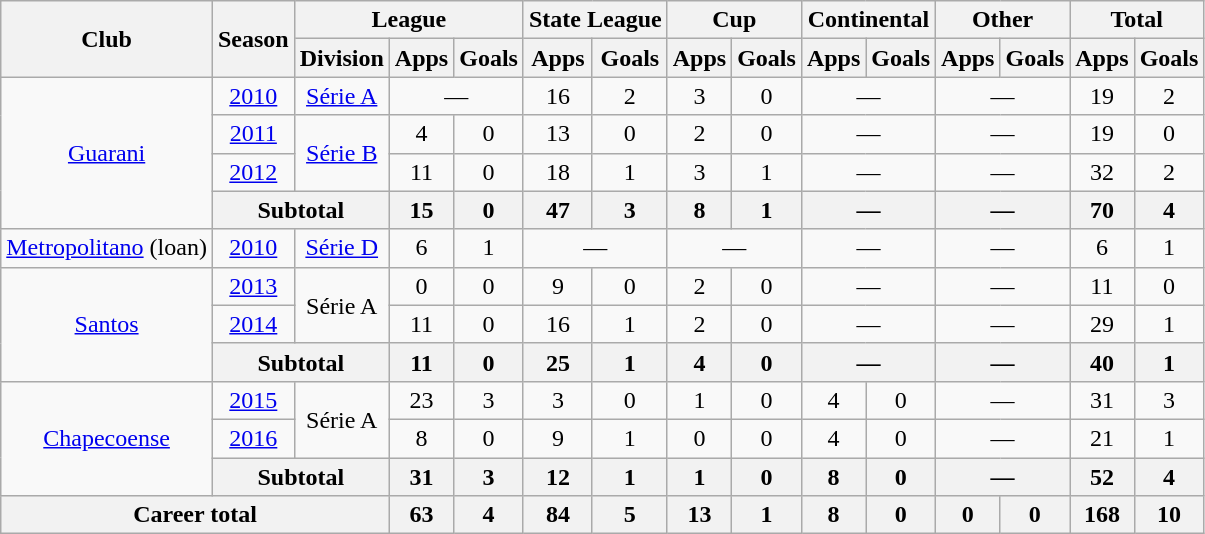<table class="wikitable" style="text-align: center;">
<tr>
<th rowspan="2">Club</th>
<th rowspan="2">Season</th>
<th colspan="3">League</th>
<th colspan="2">State League</th>
<th colspan="2">Cup</th>
<th colspan="2">Continental</th>
<th colspan="2">Other</th>
<th colspan="2">Total</th>
</tr>
<tr>
<th>Division</th>
<th>Apps</th>
<th>Goals</th>
<th>Apps</th>
<th>Goals</th>
<th>Apps</th>
<th>Goals</th>
<th>Apps</th>
<th>Goals</th>
<th>Apps</th>
<th>Goals</th>
<th>Apps</th>
<th>Goals</th>
</tr>
<tr>
<td rowspan="4" valign="center"><a href='#'>Guarani</a></td>
<td><a href='#'>2010</a></td>
<td><a href='#'>Série A</a></td>
<td colspan="2">—</td>
<td>16</td>
<td>2</td>
<td>3</td>
<td>0</td>
<td colspan="2">—</td>
<td colspan="2">—</td>
<td>19</td>
<td>2</td>
</tr>
<tr>
<td><a href='#'>2011</a></td>
<td rowspan="2"><a href='#'>Série B</a></td>
<td>4</td>
<td>0</td>
<td>13</td>
<td>0</td>
<td>2</td>
<td>0</td>
<td colspan="2">—</td>
<td colspan="2">—</td>
<td>19</td>
<td>0</td>
</tr>
<tr>
<td><a href='#'>2012</a></td>
<td>11</td>
<td>0</td>
<td>18</td>
<td>1</td>
<td>3</td>
<td>1</td>
<td colspan="2">—</td>
<td colspan="2">—</td>
<td>32</td>
<td>2</td>
</tr>
<tr>
<th colspan="2">Subtotal</th>
<th>15</th>
<th>0</th>
<th>47</th>
<th>3</th>
<th>8</th>
<th>1</th>
<th colspan="2">—</th>
<th colspan="2">—</th>
<th>70</th>
<th>4</th>
</tr>
<tr>
<td valign="center"><a href='#'>Metropolitano</a> (loan)</td>
<td><a href='#'>2010</a></td>
<td><a href='#'>Série D</a></td>
<td>6</td>
<td>1</td>
<td colspan="2">—</td>
<td colspan="2">—</td>
<td colspan="2">—</td>
<td colspan="2">—</td>
<td>6</td>
<td>1</td>
</tr>
<tr>
<td rowspan="3" valign="center"><a href='#'>Santos</a></td>
<td><a href='#'>2013</a></td>
<td rowspan="2">Série A</td>
<td>0</td>
<td>0</td>
<td>9</td>
<td>0</td>
<td>2</td>
<td>0</td>
<td colspan="2">—</td>
<td colspan="2">—</td>
<td>11</td>
<td>0</td>
</tr>
<tr>
<td><a href='#'>2014</a></td>
<td>11</td>
<td>0</td>
<td>16</td>
<td>1</td>
<td>2</td>
<td>0</td>
<td colspan="2">—</td>
<td colspan="2">—</td>
<td>29</td>
<td>1</td>
</tr>
<tr>
<th colspan="2">Subtotal</th>
<th>11</th>
<th>0</th>
<th>25</th>
<th>1</th>
<th>4</th>
<th>0</th>
<th colspan="2">—</th>
<th colspan="2">—</th>
<th>40</th>
<th>1</th>
</tr>
<tr>
<td rowspan="3" valign="center"><a href='#'>Chapecoense</a></td>
<td><a href='#'>2015</a></td>
<td rowspan="2">Série A</td>
<td>23</td>
<td>3</td>
<td>3</td>
<td>0</td>
<td>1</td>
<td>0</td>
<td>4</td>
<td>0</td>
<td colspan="2">—</td>
<td>31</td>
<td>3</td>
</tr>
<tr>
<td><a href='#'>2016</a></td>
<td>8</td>
<td>0</td>
<td>9</td>
<td>1</td>
<td>0</td>
<td>0</td>
<td>4</td>
<td>0</td>
<td colspan="2">—</td>
<td>21</td>
<td>1</td>
</tr>
<tr>
<th colspan="2">Subtotal</th>
<th>31</th>
<th>3</th>
<th>12</th>
<th>1</th>
<th>1</th>
<th>0</th>
<th>8</th>
<th>0</th>
<th colspan="2">—</th>
<th>52</th>
<th>4</th>
</tr>
<tr>
<th colspan="3"><strong>Career total</strong></th>
<th>63</th>
<th>4</th>
<th>84</th>
<th>5</th>
<th>13</th>
<th>1</th>
<th>8</th>
<th>0</th>
<th>0</th>
<th>0</th>
<th>168</th>
<th>10</th>
</tr>
</table>
